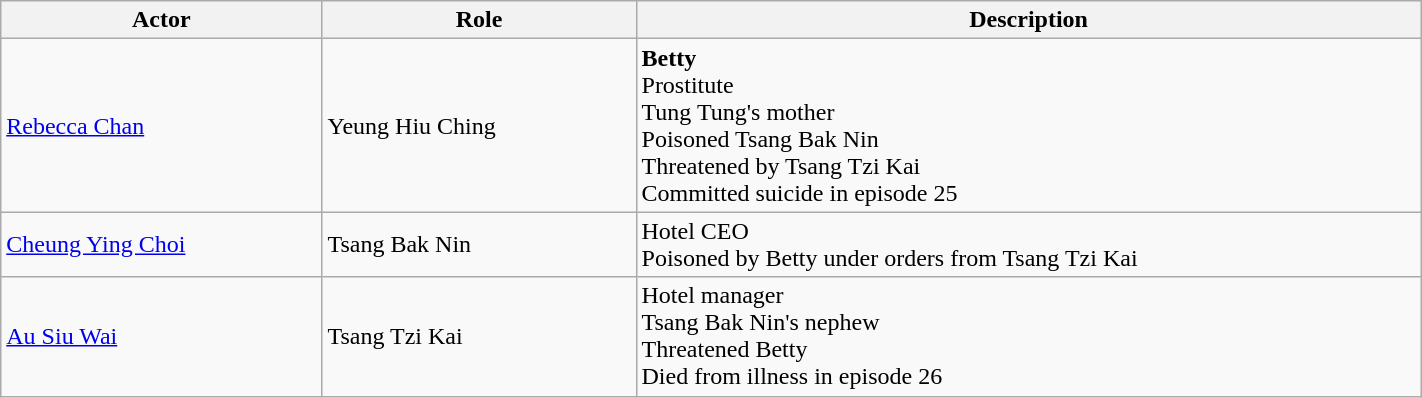<table class="wikitable" width="75%">
<tr>
<th style="width:6%">Actor</th>
<th style="width:6%">Role</th>
<th style="width:15%">Description</th>
</tr>
<tr>
<td><a href='#'>Rebecca Chan</a></td>
<td>Yeung Hiu Ching</td>
<td><strong>Betty</strong><br>Prostitute<br>Tung Tung's mother<br>Poisoned Tsang Bak Nin<br>Threatened by Tsang Tzi Kai<br>Committed suicide in episode 25</td>
</tr>
<tr>
<td><a href='#'>Cheung Ying Choi</a></td>
<td>Tsang Bak Nin</td>
<td>Hotel CEO<br>Poisoned by Betty under orders from Tsang Tzi Kai</td>
</tr>
<tr>
<td><a href='#'>Au Siu Wai</a></td>
<td>Tsang Tzi Kai</td>
<td>Hotel manager<br>Tsang Bak Nin's nephew<br>Threatened Betty<br>Died from illness in episode 26</td>
</tr>
</table>
